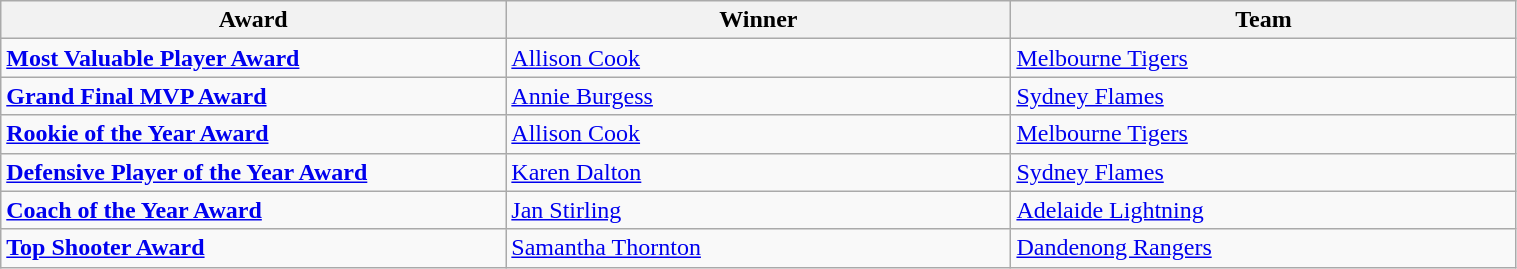<table class="wikitable" style="width: 80%">
<tr>
<th width=125>Award</th>
<th width=125>Winner</th>
<th width=125>Team</th>
</tr>
<tr>
<td><strong><a href='#'>Most Valuable Player Award</a></strong></td>
<td><a href='#'>Allison Cook</a></td>
<td><a href='#'>Melbourne Tigers</a></td>
</tr>
<tr>
<td><strong><a href='#'>Grand Final MVP Award</a></strong></td>
<td><a href='#'>Annie Burgess</a></td>
<td><a href='#'>Sydney Flames</a></td>
</tr>
<tr>
<td><strong><a href='#'>Rookie of the Year Award</a></strong></td>
<td><a href='#'>Allison Cook</a></td>
<td><a href='#'>Melbourne Tigers</a></td>
</tr>
<tr>
<td><strong><a href='#'>Defensive Player of the Year Award</a></strong></td>
<td><a href='#'>Karen Dalton</a></td>
<td><a href='#'>Sydney Flames</a></td>
</tr>
<tr>
<td><strong><a href='#'>Coach of the Year Award</a></strong></td>
<td><a href='#'>Jan Stirling</a></td>
<td><a href='#'>Adelaide Lightning</a></td>
</tr>
<tr>
<td><strong><a href='#'>Top Shooter Award</a></strong></td>
<td><a href='#'>Samantha Thornton</a></td>
<td><a href='#'>Dandenong Rangers</a></td>
</tr>
</table>
